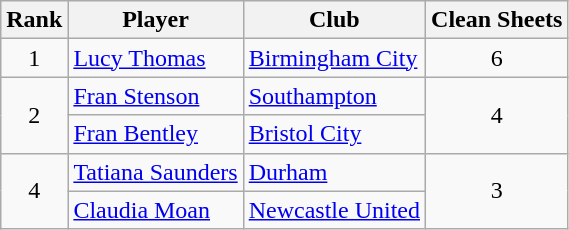<table class="wikitable" style="text-align:center">
<tr>
<th>Rank</th>
<th>Player</th>
<th>Club</th>
<th>Clean Sheets</th>
</tr>
<tr>
<td>1</td>
<td align="left"> <a href='#'>Lucy Thomas</a></td>
<td align="left"><a href='#'>Birmingham City</a></td>
<td>6</td>
</tr>
<tr>
<td rowspan="2">2</td>
<td align="left"> <a href='#'>Fran Stenson</a></td>
<td align="left"><a href='#'>Southampton</a></td>
<td rowspan="2">4</td>
</tr>
<tr>
<td align="left"> <a href='#'>Fran Bentley</a></td>
<td align="left"><a href='#'>Bristol City</a></td>
</tr>
<tr>
<td rowspan="2">4</td>
<td align="left"> <a href='#'>Tatiana Saunders</a></td>
<td align="left"><a href='#'>Durham</a></td>
<td rowspan="2">3</td>
</tr>
<tr>
<td align="left"> <a href='#'>Claudia Moan</a></td>
<td align="left"><a href='#'>Newcastle United</a></td>
</tr>
</table>
